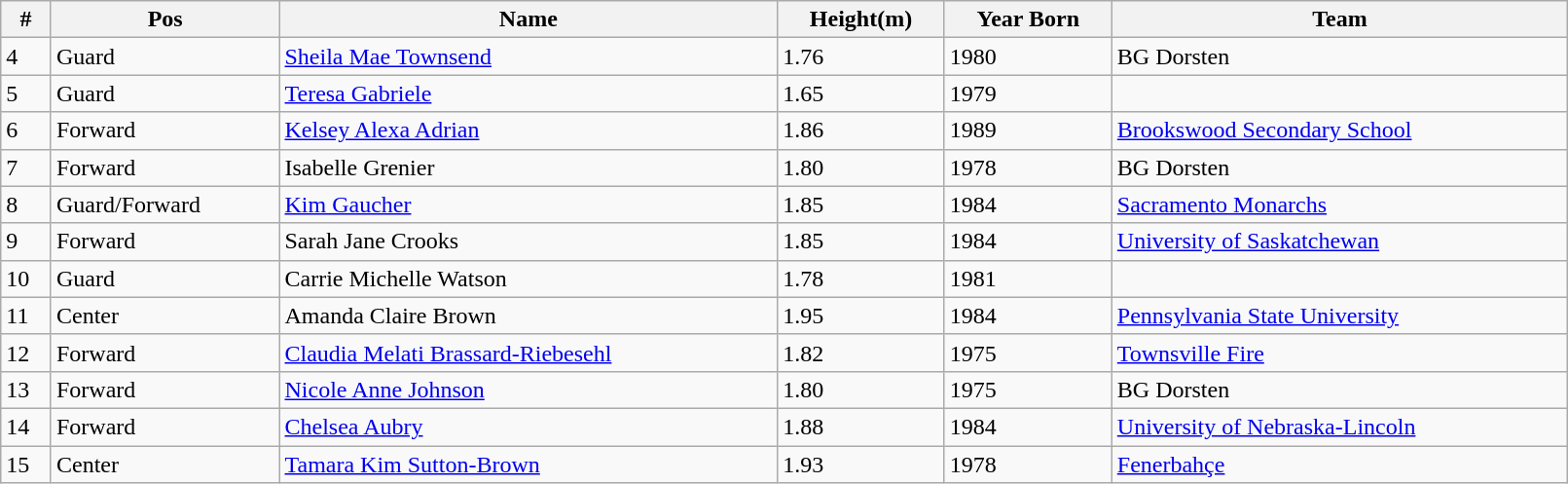<table class="wikitable" width=85%>
<tr>
<th>#</th>
<th>Pos</th>
<th>Name</th>
<th>Height(m)</th>
<th>Year Born</th>
<th>Team</th>
</tr>
<tr>
<td>4</td>
<td>Guard</td>
<td><a href='#'>Sheila Mae Townsend</a></td>
<td>1.76</td>
<td>1980</td>
<td> BG Dorsten</td>
</tr>
<tr>
<td>5</td>
<td>Guard</td>
<td><a href='#'>Teresa Gabriele</a></td>
<td>1.65</td>
<td>1979</td>
<td></td>
</tr>
<tr>
<td>6</td>
<td>Forward</td>
<td><a href='#'>Kelsey Alexa Adrian</a></td>
<td>1.86</td>
<td>1989</td>
<td> <a href='#'>Brookswood Secondary School</a></td>
</tr>
<tr>
<td>7</td>
<td>Forward</td>
<td>Isabelle Grenier</td>
<td>1.80</td>
<td>1978</td>
<td> BG Dorsten</td>
</tr>
<tr>
<td>8</td>
<td>Guard/Forward</td>
<td><a href='#'>Kim Gaucher</a></td>
<td>1.85</td>
<td>1984</td>
<td><a href='#'>Sacramento Monarchs</a></td>
</tr>
<tr>
<td>9</td>
<td>Forward</td>
<td>Sarah Jane Crooks</td>
<td>1.85</td>
<td>1984</td>
<td><a href='#'>University of Saskatchewan</a></td>
</tr>
<tr>
<td>10</td>
<td>Guard</td>
<td>Carrie Michelle Watson</td>
<td>1.78</td>
<td>1981</td>
<td></td>
</tr>
<tr>
<td>11</td>
<td>Center</td>
<td>Amanda Claire Brown</td>
<td>1.95</td>
<td>1984</td>
<td><a href='#'>Pennsylvania State University</a></td>
</tr>
<tr>
<td>12</td>
<td>Forward</td>
<td><a href='#'>Claudia Melati Brassard-Riebesehl</a></td>
<td>1.82</td>
<td>1975</td>
<td><a href='#'>Townsville Fire</a></td>
</tr>
<tr>
<td>13</td>
<td>Forward</td>
<td><a href='#'>Nicole Anne Johnson</a></td>
<td>1.80</td>
<td>1975</td>
<td> BG Dorsten</td>
</tr>
<tr>
<td>14</td>
<td>Forward</td>
<td><a href='#'>Chelsea Aubry</a></td>
<td>1.88</td>
<td>1984</td>
<td><a href='#'>University of Nebraska-Lincoln</a></td>
</tr>
<tr>
<td>15</td>
<td>Center</td>
<td><a href='#'>Tamara Kim Sutton-Brown</a></td>
<td>1.93</td>
<td>1978</td>
<td> <a href='#'>Fenerbahçe</a></td>
</tr>
</table>
